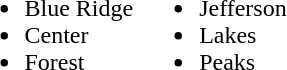<table border="0">
<tr>
<td valign="top"><br><ul><li>Blue Ridge</li><li>Center</li><li>Forest</li></ul></td>
<td valign="top"><br><ul><li>Jefferson</li><li>Lakes</li><li>Peaks</li></ul></td>
</tr>
</table>
